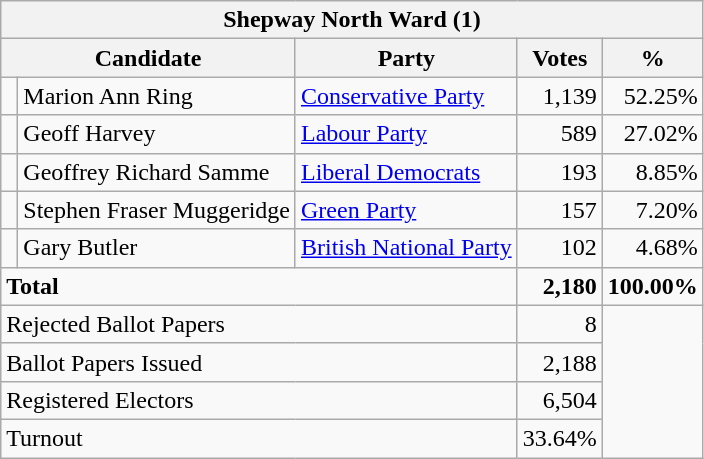<table class="wikitable" border="1" style="text-align:right; font-size:100%">
<tr>
<th align=center colspan=5>Shepway North Ward (1)</th>
</tr>
<tr>
<th align=left colspan=2>Candidate</th>
<th align=left>Party</th>
<th align=center>Votes</th>
<th align=center>%</th>
</tr>
<tr>
<td bgcolor=> </td>
<td align=left>Marion Ann Ring</td>
<td align=left><a href='#'>Conservative Party</a></td>
<td>1,139</td>
<td>52.25%</td>
</tr>
<tr>
<td bgcolor=> </td>
<td align=left>Geoff Harvey</td>
<td align=left><a href='#'>Labour Party</a></td>
<td>589</td>
<td>27.02%</td>
</tr>
<tr>
<td bgcolor=> </td>
<td align=left>Geoffrey Richard Samme</td>
<td align=left><a href='#'>Liberal Democrats</a></td>
<td>193</td>
<td>8.85%</td>
</tr>
<tr>
<td bgcolor=> </td>
<td align=left>Stephen Fraser Muggeridge</td>
<td align=left><a href='#'>Green Party</a></td>
<td>157</td>
<td>7.20%</td>
</tr>
<tr>
<td bgcolor=> </td>
<td align=left>Gary Butler</td>
<td align=left><a href='#'>British National Party</a></td>
<td>102</td>
<td>4.68%</td>
</tr>
<tr>
<td align=left colspan=3><strong>Total</strong></td>
<td><strong>2,180</strong></td>
<td><strong>100.00%</strong></td>
</tr>
<tr>
<td align=left colspan=3>Rejected Ballot Papers</td>
<td>8</td>
<td rowspan=4></td>
</tr>
<tr>
<td align=left colspan=3>Ballot Papers Issued</td>
<td>2,188</td>
</tr>
<tr>
<td align=left colspan=3>Registered Electors</td>
<td>6,504</td>
</tr>
<tr>
<td align=left colspan=3>Turnout</td>
<td>33.64%</td>
</tr>
</table>
